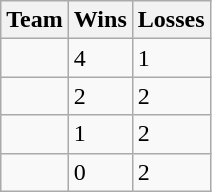<table class=wikitable>
<tr>
<th>Team</th>
<th>Wins</th>
<th>Losses</th>
</tr>
<tr>
<td><strong></strong></td>
<td>4</td>
<td>1</td>
</tr>
<tr>
<td></td>
<td>2</td>
<td>2</td>
</tr>
<tr>
<td></td>
<td>1</td>
<td>2</td>
</tr>
<tr>
<td></td>
<td>0</td>
<td>2</td>
</tr>
</table>
